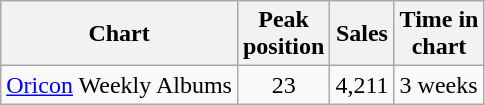<table class="wikitable">
<tr>
<th>Chart</th>
<th>Peak<br>position</th>
<th>Sales</th>
<th>Time in<br>chart</th>
</tr>
<tr>
<td><a href='#'>Oricon</a> Weekly Albums</td>
<td style="text-align:center;">23</td>
<td>4,211</td>
<td>3 weeks</td>
</tr>
</table>
